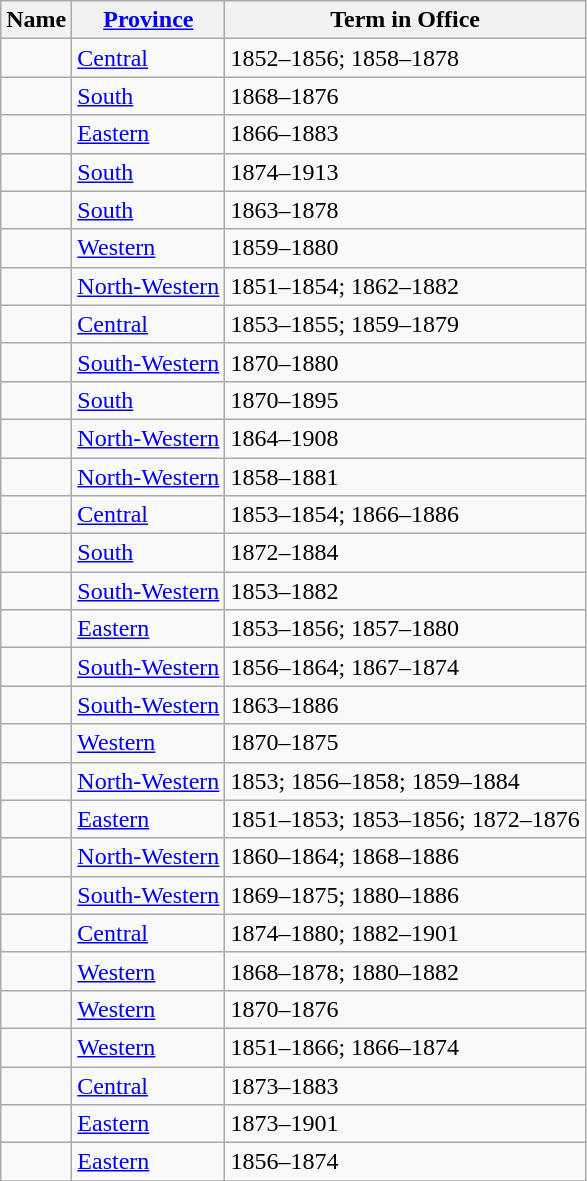<table class="wikitable sortable">
<tr>
<th>Name</th>
<th><a href='#'>Province</a></th>
<th>Term in Office</th>
</tr>
<tr>
<td></td>
<td><a href='#'>Central</a></td>
<td>1852–1856; 1858–1878</td>
</tr>
<tr>
<td></td>
<td><a href='#'>South</a></td>
<td>1868–1876</td>
</tr>
<tr>
<td></td>
<td><a href='#'>Eastern</a></td>
<td>1866–1883</td>
</tr>
<tr>
<td></td>
<td><a href='#'>South</a></td>
<td>1874–1913</td>
</tr>
<tr>
<td></td>
<td><a href='#'>South</a></td>
<td>1863–1878</td>
</tr>
<tr>
<td></td>
<td><a href='#'>Western</a></td>
<td>1859–1880</td>
</tr>
<tr>
<td></td>
<td><a href='#'>North-Western</a></td>
<td>1851–1854; 1862–1882</td>
</tr>
<tr>
<td></td>
<td><a href='#'>Central</a></td>
<td>1853–1855; 1859–1879</td>
</tr>
<tr>
<td></td>
<td><a href='#'>South-Western</a></td>
<td>1870–1880</td>
</tr>
<tr>
<td></td>
<td><a href='#'>South</a></td>
<td>1870–1895</td>
</tr>
<tr>
<td></td>
<td><a href='#'>North-Western</a></td>
<td>1864–1908</td>
</tr>
<tr>
<td></td>
<td><a href='#'>North-Western</a></td>
<td>1858–1881</td>
</tr>
<tr>
<td></td>
<td><a href='#'>Central</a></td>
<td>1853–1854; 1866–1886</td>
</tr>
<tr>
<td></td>
<td><a href='#'>South</a></td>
<td>1872–1884</td>
</tr>
<tr>
<td></td>
<td><a href='#'>South-Western</a></td>
<td>1853–1882</td>
</tr>
<tr>
<td></td>
<td><a href='#'>Eastern</a></td>
<td>1853–1856; 1857–1880</td>
</tr>
<tr>
<td> </td>
<td><a href='#'>South-Western</a></td>
<td>1856–1864; 1867–1874</td>
</tr>
<tr>
<td></td>
<td><a href='#'>South-Western</a></td>
<td>1863–1886</td>
</tr>
<tr>
<td> </td>
<td><a href='#'>Western</a></td>
<td>1870–1875</td>
</tr>
<tr>
<td></td>
<td><a href='#'>North-Western</a></td>
<td>1853; 1856–1858; 1859–1884</td>
</tr>
<tr>
<td></td>
<td><a href='#'>Eastern</a></td>
<td>1851–1853; 1853–1856; 1872–1876</td>
</tr>
<tr>
<td></td>
<td><a href='#'>North-Western</a></td>
<td>1860–1864; 1868–1886</td>
</tr>
<tr>
<td> </td>
<td><a href='#'>South-Western</a></td>
<td>1869–1875; 1880–1886</td>
</tr>
<tr>
<td></td>
<td><a href='#'>Central</a></td>
<td>1874–1880; 1882–1901</td>
</tr>
<tr>
<td></td>
<td><a href='#'>Western</a></td>
<td>1868–1878; 1880–1882</td>
</tr>
<tr>
<td></td>
<td><a href='#'>Western</a></td>
<td>1870–1876</td>
</tr>
<tr>
<td> </td>
<td><a href='#'>Western</a></td>
<td>1851–1866; 1866–1874</td>
</tr>
<tr>
<td></td>
<td><a href='#'>Central</a></td>
<td>1873–1883</td>
</tr>
<tr>
<td></td>
<td><a href='#'>Eastern</a></td>
<td>1873–1901</td>
</tr>
<tr>
<td> </td>
<td><a href='#'>Eastern</a></td>
<td>1856–1874</td>
</tr>
<tr>
</tr>
</table>
